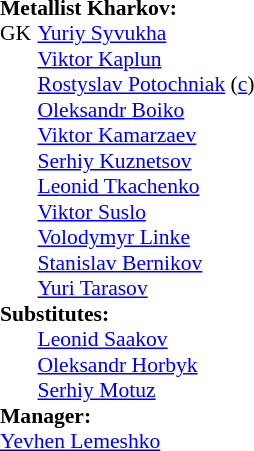<table style="font-size: 90%" cellspacing="0" cellpadding="0">
<tr>
<td colspan="3"><strong>Metallist Kharkov:</strong></td>
</tr>
<tr>
<th width="25"></th>
</tr>
<tr>
<td>GK</td>
<td> <a href='#'>Yuriy Syvukha</a></td>
</tr>
<tr>
<td></td>
<td> <a href='#'>Viktor Kaplun</a></td>
</tr>
<tr>
<td></td>
<td> <a href='#'>Rostyslav Potochniak</a> (<a href='#'>c</a>)</td>
</tr>
<tr>
<td></td>
<td> <a href='#'>Oleksandr Boiko</a></td>
<td></td>
</tr>
<tr>
<td></td>
<td> <a href='#'>Viktor Kamarzaev</a></td>
<td></td>
</tr>
<tr>
<td></td>
<td> <a href='#'>Serhiy Kuznetsov</a></td>
<td></td>
</tr>
<tr>
<td></td>
<td> <a href='#'>Leonid Tkachenko</a></td>
<td></td>
</tr>
<tr>
<td></td>
<td> <a href='#'>Viktor Suslo</a></td>
<td></td>
</tr>
<tr>
<td></td>
<td> <a href='#'>Volodymyr Linke</a></td>
</tr>
<tr>
<td></td>
<td> <a href='#'>Stanislav Bernikov</a></td>
<td></td>
</tr>
<tr>
<td></td>
<td> <a href='#'>Yuri Tarasov</a></td>
<td></td>
</tr>
<tr>
<td colspan=3><strong>Substitutes:</strong></td>
</tr>
<tr>
<td></td>
<td> <a href='#'>Leonid Saakov</a></td>
<td></td>
</tr>
<tr>
<td></td>
<td> <a href='#'>Oleksandr Horbyk</a></td>
<td></td>
<td></td>
</tr>
<tr>
<td></td>
<td> <a href='#'>Serhiy Motuz</a></td>
<td></td>
</tr>
<tr>
<td colspan=3><strong>Manager:</strong></td>
</tr>
<tr>
<td colspan="3"> <a href='#'>Yevhen Lemeshko</a></td>
</tr>
</table>
